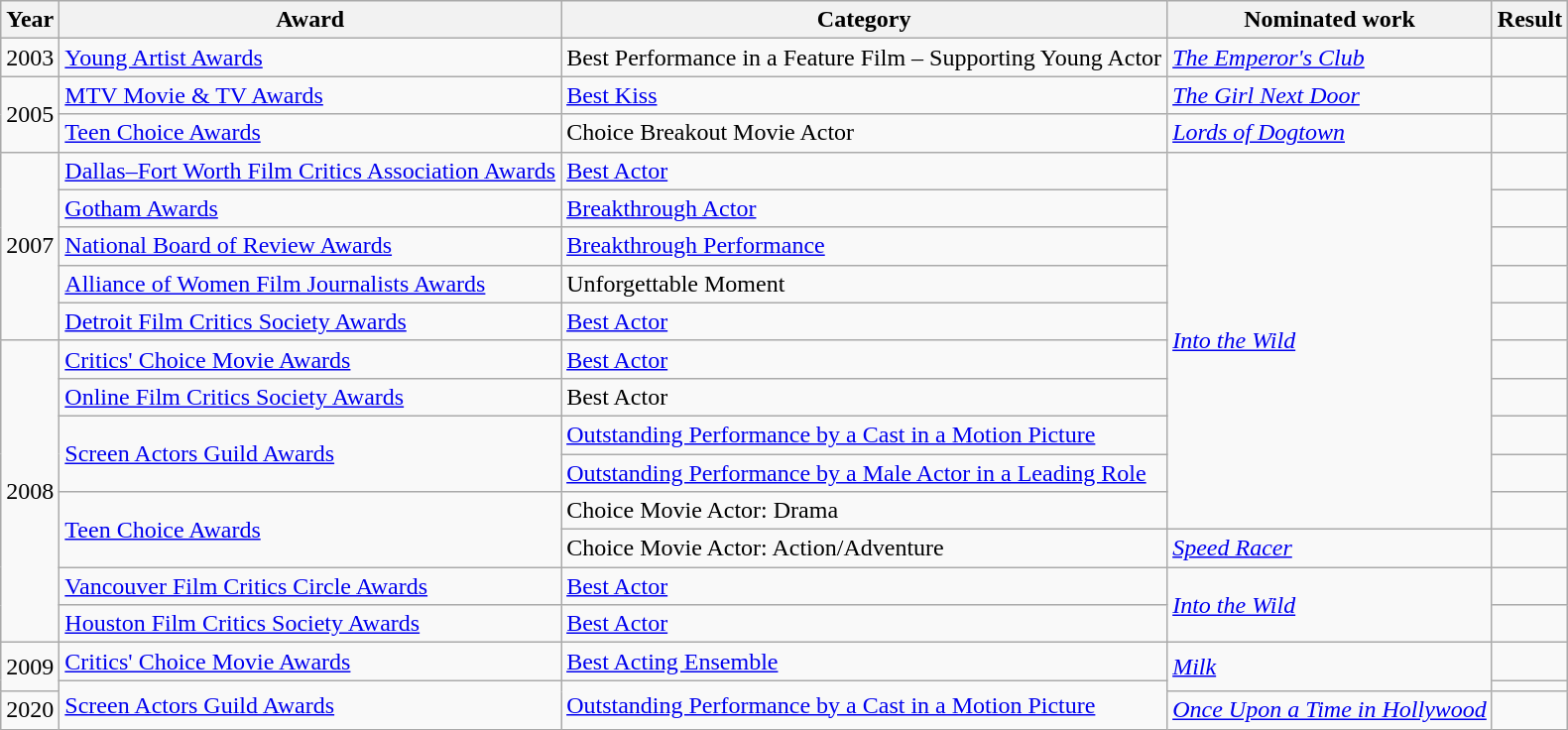<table class="wikitable">
<tr>
<th>Year</th>
<th>Award</th>
<th>Category</th>
<th>Nominated work</th>
<th>Result</th>
</tr>
<tr>
<td>2003</td>
<td><a href='#'>Young Artist Awards</a></td>
<td>Best Performance in a Feature Film – Supporting Young Actor</td>
<td><em><a href='#'>The Emperor's Club</a></em></td>
<td></td>
</tr>
<tr>
<td rowspan="2">2005</td>
<td><a href='#'>MTV Movie & TV Awards</a></td>
<td><a href='#'>Best Kiss</a></td>
<td><em><a href='#'>The Girl Next Door</a></em></td>
<td></td>
</tr>
<tr>
<td><a href='#'>Teen Choice Awards</a></td>
<td>Choice Breakout Movie Actor</td>
<td><em><a href='#'>Lords of Dogtown</a></em></td>
<td></td>
</tr>
<tr>
<td rowspan="5">2007</td>
<td><a href='#'>Dallas–Fort Worth Film Critics Association Awards</a></td>
<td><a href='#'>Best Actor</a></td>
<td rowspan="10"><em><a href='#'>Into the Wild</a></em></td>
<td></td>
</tr>
<tr>
<td><a href='#'>Gotham Awards</a></td>
<td><a href='#'>Breakthrough Actor</a></td>
<td></td>
</tr>
<tr>
<td><a href='#'>National Board of Review Awards</a></td>
<td><a href='#'>Breakthrough Performance</a></td>
<td></td>
</tr>
<tr>
<td><a href='#'>Alliance of Women Film Journalists Awards</a></td>
<td>Unforgettable Moment</td>
<td></td>
</tr>
<tr>
<td><a href='#'>Detroit Film Critics Society Awards</a></td>
<td><a href='#'>Best Actor</a></td>
<td></td>
</tr>
<tr>
<td rowspan="8">2008</td>
<td><a href='#'>Critics' Choice Movie Awards</a></td>
<td><a href='#'>Best Actor</a></td>
<td></td>
</tr>
<tr>
<td><a href='#'>Online Film Critics Society Awards</a></td>
<td>Best Actor</td>
<td></td>
</tr>
<tr>
<td rowspan="2"><a href='#'>Screen Actors Guild Awards</a></td>
<td><a href='#'>Outstanding Performance by a Cast in a Motion Picture</a></td>
<td></td>
</tr>
<tr>
<td><a href='#'>Outstanding Performance by a Male Actor in a Leading Role</a></td>
<td></td>
</tr>
<tr>
<td rowspan="2"><a href='#'>Teen Choice Awards</a></td>
<td>Choice Movie Actor: Drama</td>
<td></td>
</tr>
<tr>
<td>Choice Movie Actor: Action/Adventure</td>
<td><em><a href='#'>Speed Racer</a></em></td>
<td></td>
</tr>
<tr>
<td><a href='#'>Vancouver Film Critics Circle Awards</a></td>
<td><a href='#'>Best Actor</a></td>
<td rowspan="2"><em><a href='#'>Into the Wild</a></em></td>
<td></td>
</tr>
<tr>
<td><a href='#'>Houston Film Critics Society Awards</a></td>
<td><a href='#'>Best Actor</a></td>
<td></td>
</tr>
<tr>
<td rowspan="2">2009</td>
<td><a href='#'>Critics' Choice Movie Awards</a></td>
<td><a href='#'>Best Acting Ensemble</a></td>
<td rowspan="2"><em><a href='#'>Milk</a></em></td>
<td></td>
</tr>
<tr>
<td rowspan="2"><a href='#'>Screen Actors Guild Awards</a></td>
<td rowspan="2"><a href='#'>Outstanding Performance by a Cast in a Motion Picture</a></td>
<td></td>
</tr>
<tr>
<td>2020</td>
<td><em><a href='#'>Once Upon a Time in Hollywood</a></em></td>
<td></td>
</tr>
</table>
